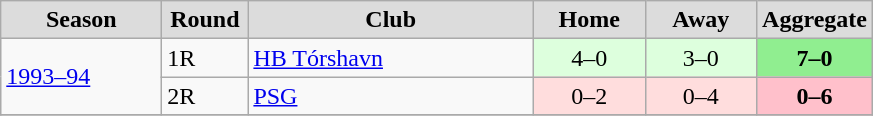<table class="wikitable" style="text-align: center;">
<tr>
<th width="100" style="background:#DCDCDC"style="background:#23308A;color:white;border:1px solid white"!style="background:#DCDCDC">Season</th>
<th width="50" style="background:#DCDCDC"style="background:#23308A;color:white;border:1px solid white"!style="background:#DCDCDC">Round</th>
<th width="183" style="background:#DCDCDC"style="background:#23308A;color:white;border:1px solid white"!style="background:#DCDCDC">Club</th>
<th width="67" style="background:#DCDCDC"style="background:#23308A;color:white;border:1px solid white"!style="background:#DCDCDC">Home</th>
<th width="67" style="background:#DCDCDC"style="background:#23308A;color:white;border:1px solid white"!style="background:#DCDCDC">Away</th>
<th width="67" style="background:#DCDCDC"style="background:#23308A;color:white;border:1px solid white"!style="background:#DCDCDC">Aggregate</th>
</tr>
<tr>
<td rowspan=2 align=left><a href='#'>1993–94</a></td>
<td align=left>1R</td>
<td align=left> <a href='#'>HB Tórshavn</a></td>
<td bgcolor="#ddffdd" style="text-align:center;">4–0</td>
<td bgcolor="#ddffdd" style="text-align:center;">3–0</td>
<td bgcolor=lightgreen style="text-align:center;"><strong>7–0</strong></td>
</tr>
<tr>
<td align=left>2R</td>
<td align=left> <a href='#'>PSG</a></td>
<td bgcolor="#ffdddd" style="text-align:center;">0–2</td>
<td bgcolor="#ffdddd" style="text-align:center;">0–4</td>
<td bgcolor=pink style="text-align:center;"><strong>0–6</strong></td>
</tr>
<tr>
</tr>
</table>
